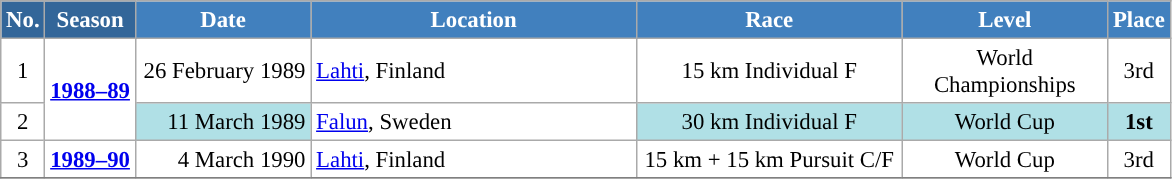<table class="wikitable sortable" style="font-size:95%; text-align:center; border:grey solid 1px; border-collapse:collapse; background:#ffffff;">
<tr style="background:#efefef;">
<th style="background-color:#369; color:white;">No.</th>
<th style="background-color:#369; color:white;">Season</th>
<th style="background-color:#4180be; color:white; width:110px;">Date</th>
<th style="background-color:#4180be; color:white; width:210px;">Location</th>
<th style="background-color:#4180be; color:white; width:170px;">Race</th>
<th style="background-color:#4180be; color:white; width:130px;">Level</th>
<th style="background-color:#4180be; color:white;">Place</th>
</tr>
<tr>
<td align=center>1</td>
<td rowspan=2 align=center><strong><a href='#'>1988–89</a></strong></td>
<td align=right>26 February 1989</td>
<td align=left> <a href='#'>Lahti</a>, Finland</td>
<td>15 km Individual F</td>
<td>World Championships</td>
<td>3rd</td>
</tr>
<tr>
<td align=center>2</td>
<td bgcolor="#BOEOE6" align=right>11 March 1989</td>
<td align=left> <a href='#'>Falun</a>, Sweden</td>
<td bgcolor="#BOEOE6">30 km Individual F</td>
<td bgcolor="#BOEOE6">World Cup</td>
<td bgcolor="#BOEOE6"><strong>1st</strong></td>
</tr>
<tr>
<td align=center>3</td>
<td rowspan=1 align=center><strong><a href='#'>1989–90</a></strong></td>
<td align=right>4 March 1990</td>
<td align=left> <a href='#'>Lahti</a>, Finland</td>
<td>15 km + 15 km Pursuit C/F</td>
<td>World Cup</td>
<td>3rd</td>
</tr>
<tr>
</tr>
</table>
